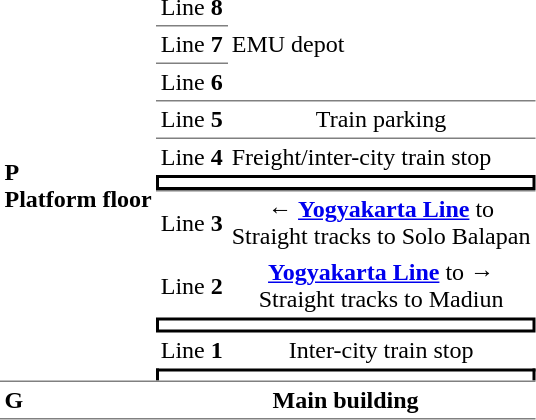<table cellpadding="3" cellspacing="0">
<tr>
<td rowspan="11"><strong>P</strong><br><strong>Platform floor</strong></td>
<td>Line <strong>8</strong></td>
<td rowspan="3">EMU depot</td>
</tr>
<tr>
<td style="border-top:solid 1px gray;">Line <strong>7</strong></td>
</tr>
<tr>
<td style="border-top:solid 1px gray;">Line <strong>6</strong></td>
</tr>
<tr>
<td style="border-top:solid 1px gray">Line <strong>5</strong></td>
<td style="text-align:center;border-top:solid 1px gray">Train parking</td>
</tr>
<tr>
<td style="border-top:solid 1px gray">Line <strong>4</strong></td>
<td style="border-top:solid 1px gray">Freight/inter-city train stop</td>
</tr>
<tr>
<td colspan="2" style="border-top:solid 2px black;border-bottom:solid 2px black;border-left:solid 2px black;border-right:solid 2px black;text-align:center"></td>
</tr>
<tr>
<td style="border-top:solid 1px gray">Line <strong>3</strong></td>
<td style="border-top:solid 1px gray;text-align:center">←   <strong><a href='#'>Yogyakarta Line</a></strong> to <br>Straight tracks to Solo Balapan</td>
</tr>
<tr>
<td>Line <strong>2</strong></td>
<td style="text-align:center"> <strong><a href='#'>Yogyakarta Line</a></strong> to   →<br>Straight tracks to Madiun</td>
</tr>
<tr>
<td colspan="2" style="text-align:center;border-top:solid 2px black;border-bottom:solid 2px black;border-left:solid 2px black;border-right:solid 2px black;text-align:center"></td>
</tr>
<tr>
<td>Line <strong>1</strong></td>
<td style="text-align:center"> Inter-city train stop</td>
</tr>
<tr>
<td colspan="2" style="border-top:solid 2px black;border-left:solid 2px black;border-right:solid 2px black;text-align:center"></td>
</tr>
<tr>
<td style="border-top:solid 1px gray;border-bottom:solid 1px gray;"><strong>G</strong></td>
<td colspan="2" style="border-top:solid 1px gray;border-bottom:solid 1px gray;text-align:center"><strong>Main building</strong></td>
</tr>
</table>
